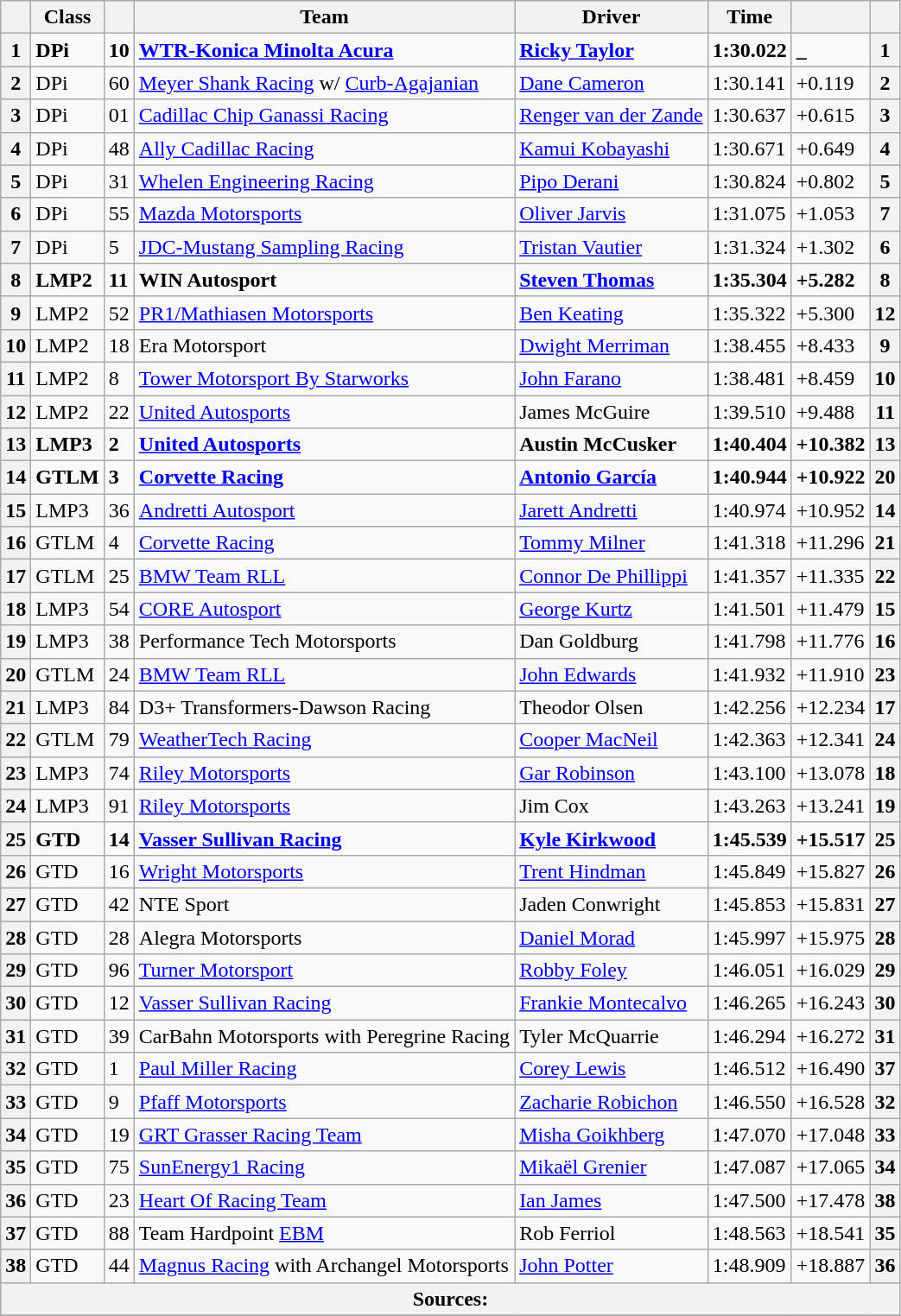<table class="wikitable">
<tr>
<th scope="col"></th>
<th scope="col">Class</th>
<th scope="col"></th>
<th scope="col">Team</th>
<th scope="col">Driver</th>
<th scope="col">Time</th>
<th scope="col"></th>
<th scope="col"></th>
</tr>
<tr style="font-weight:bold">
<th scope="row">1</th>
<td>DPi</td>
<td>10</td>
<td> <a href='#'>WTR-Konica Minolta Acura</a></td>
<td> <a href='#'>Ricky Taylor</a></td>
<td>1:30.022</td>
<td>_</td>
<th><strong>1</strong></th>
</tr>
<tr>
<th scope="row">2</th>
<td>DPi</td>
<td>60</td>
<td> <a href='#'>Meyer Shank Racing</a> w/ <a href='#'>Curb-Agajanian</a></td>
<td> <a href='#'>Dane Cameron</a></td>
<td>1:30.141</td>
<td>+0.119</td>
<th>2</th>
</tr>
<tr>
<th scope="row">3</th>
<td>DPi</td>
<td>01</td>
<td> <a href='#'>Cadillac Chip Ganassi Racing</a></td>
<td> <a href='#'>Renger van der Zande</a></td>
<td>1:30.637</td>
<td>+0.615</td>
<th>3</th>
</tr>
<tr>
<th scope="row">4</th>
<td>DPi</td>
<td>48</td>
<td> <a href='#'>Ally Cadillac Racing</a></td>
<td> <a href='#'>Kamui Kobayashi</a></td>
<td>1:30.671</td>
<td>+0.649</td>
<th>4</th>
</tr>
<tr>
<th scope="row">5</th>
<td>DPi</td>
<td>31</td>
<td> <a href='#'>Whelen Engineering Racing</a></td>
<td> <a href='#'>Pipo Derani</a></td>
<td>1:30.824</td>
<td>+0.802</td>
<th>5</th>
</tr>
<tr>
<th scope="row">6</th>
<td>DPi</td>
<td>55</td>
<td> <a href='#'>Mazda Motorsports</a></td>
<td> <a href='#'>Oliver Jarvis</a></td>
<td>1:31.075</td>
<td>+1.053</td>
<th>7</th>
</tr>
<tr>
<th scope="row">7</th>
<td>DPi</td>
<td>5</td>
<td> <a href='#'>JDC-Mustang Sampling Racing</a></td>
<td> <a href='#'>Tristan Vautier</a></td>
<td>1:31.324</td>
<td>+1.302</td>
<th>6</th>
</tr>
<tr style="font-weight:bold">
<th scope="row">8</th>
<td>LMP2</td>
<td>11</td>
<td> WIN Autosport</td>
<td> <a href='#'>Steven Thomas</a></td>
<td>1:35.304</td>
<td>+5.282</td>
<th><strong>8</strong></th>
</tr>
<tr>
<th scope="row">9</th>
<td>LMP2</td>
<td>52</td>
<td> <a href='#'>PR1/Mathiasen Motorsports</a></td>
<td> <a href='#'>Ben Keating</a></td>
<td>1:35.322</td>
<td>+5.300</td>
<th>12</th>
</tr>
<tr>
<th scope="row">10</th>
<td>LMP2</td>
<td>18</td>
<td> Era Motorsport</td>
<td> <a href='#'>Dwight Merriman</a></td>
<td>1:38.455</td>
<td>+8.433</td>
<th>9</th>
</tr>
<tr>
<th scope="row">11</th>
<td>LMP2</td>
<td>8</td>
<td> <a href='#'>Tower Motorsport By Starworks</a></td>
<td> <a href='#'>John Farano</a></td>
<td>1:38.481</td>
<td>+8.459</td>
<th>10</th>
</tr>
<tr>
<th scope="row">12</th>
<td>LMP2</td>
<td>22</td>
<td> <a href='#'>United Autosports</a></td>
<td> James McGuire</td>
<td>1:39.510</td>
<td>+9.488</td>
<th>11</th>
</tr>
<tr style="font-weight:bold">
<th scope="row">13</th>
<td>LMP3</td>
<td>2</td>
<td> <a href='#'>United Autosports</a></td>
<td> Austin McCusker</td>
<td>1:40.404</td>
<td>+10.382</td>
<th><strong>13</strong></th>
</tr>
<tr style="font-weight:bold">
<th scope="row">14</th>
<td>GTLM</td>
<td>3</td>
<td> <a href='#'>Corvette Racing</a></td>
<td> <a href='#'>Antonio García</a></td>
<td>1:40.944</td>
<td>+10.922</td>
<th><strong>20</strong></th>
</tr>
<tr>
<th scope="row">15</th>
<td>LMP3</td>
<td>36</td>
<td> <a href='#'>Andretti Autosport</a></td>
<td> <a href='#'>Jarett Andretti</a></td>
<td>1:40.974</td>
<td>+10.952</td>
<th>14</th>
</tr>
<tr>
<th scope="row">16</th>
<td>GTLM</td>
<td>4</td>
<td> <a href='#'>Corvette Racing</a></td>
<td> <a href='#'>Tommy Milner</a></td>
<td>1:41.318</td>
<td>+11.296</td>
<th>21</th>
</tr>
<tr>
<th scope="row">17</th>
<td>GTLM</td>
<td>25</td>
<td> <a href='#'>BMW Team RLL</a></td>
<td> <a href='#'>Connor De Phillippi</a></td>
<td>1:41.357</td>
<td>+11.335</td>
<th>22</th>
</tr>
<tr>
<th scope="row">18</th>
<td>LMP3</td>
<td>54</td>
<td> <a href='#'>CORE Autosport</a></td>
<td> <a href='#'>George Kurtz</a></td>
<td>1:41.501</td>
<td>+11.479</td>
<th>15</th>
</tr>
<tr>
<th scope="row">19</th>
<td>LMP3</td>
<td>38</td>
<td> Performance Tech Motorsports</td>
<td> Dan Goldburg</td>
<td>1:41.798</td>
<td>+11.776</td>
<th>16</th>
</tr>
<tr>
<th scope="row">20</th>
<td>GTLM</td>
<td>24</td>
<td> <a href='#'>BMW Team RLL</a></td>
<td> <a href='#'>John Edwards</a></td>
<td>1:41.932</td>
<td>+11.910</td>
<th>23</th>
</tr>
<tr>
<th scope="row">21</th>
<td>LMP3</td>
<td>84</td>
<td> D3+ Transformers-Dawson Racing</td>
<td> Theodor Olsen</td>
<td>1:42.256</td>
<td>+12.234</td>
<th>17</th>
</tr>
<tr>
<th scope="row">22</th>
<td>GTLM</td>
<td>79</td>
<td> <a href='#'>WeatherTech Racing</a></td>
<td> <a href='#'>Cooper MacNeil</a></td>
<td>1:42.363</td>
<td>+12.341</td>
<th>24</th>
</tr>
<tr>
<th scope="row">23</th>
<td>LMP3</td>
<td>74</td>
<td> <a href='#'>Riley Motorsports</a></td>
<td> <a href='#'>Gar Robinson</a></td>
<td>1:43.100</td>
<td>+13.078</td>
<th>18</th>
</tr>
<tr>
<th scope="row">24</th>
<td>LMP3</td>
<td>91</td>
<td> <a href='#'>Riley Motorsports</a></td>
<td> Jim Cox</td>
<td>1:43.263</td>
<td>+13.241</td>
<th>19</th>
</tr>
<tr style="font-weight:bold">
<th scope="row">25</th>
<td>GTD</td>
<td>14</td>
<td> <a href='#'>Vasser Sullivan Racing</a></td>
<td> <a href='#'>Kyle Kirkwood</a></td>
<td>1:45.539</td>
<td>+15.517</td>
<th><strong>25</strong></th>
</tr>
<tr>
<th scope="row">26</th>
<td>GTD</td>
<td>16</td>
<td> <a href='#'>Wright Motorsports</a></td>
<td> <a href='#'>Trent Hindman</a></td>
<td>1:45.849</td>
<td>+15.827</td>
<th>26</th>
</tr>
<tr>
<th scope="row">27</th>
<td>GTD</td>
<td>42</td>
<td> NTE Sport</td>
<td> Jaden Conwright</td>
<td>1:45.853</td>
<td>+15.831</td>
<th>27</th>
</tr>
<tr>
<th scope="row">28</th>
<td>GTD</td>
<td>28</td>
<td> Alegra Motorsports</td>
<td> <a href='#'>Daniel Morad</a></td>
<td>1:45.997</td>
<td>+15.975</td>
<th>28</th>
</tr>
<tr>
<th scope="row">29</th>
<td>GTD</td>
<td>96</td>
<td> <a href='#'>Turner Motorsport</a></td>
<td> <a href='#'>Robby Foley</a></td>
<td>1:46.051</td>
<td>+16.029</td>
<th>29</th>
</tr>
<tr>
<th scope="row">30</th>
<td>GTD</td>
<td>12</td>
<td> <a href='#'>Vasser Sullivan Racing</a></td>
<td> <a href='#'>Frankie Montecalvo</a></td>
<td>1:46.265</td>
<td>+16.243</td>
<th>30</th>
</tr>
<tr>
<th scope="row">31</th>
<td>GTD</td>
<td>39</td>
<td> CarBahn Motorsports with Peregrine Racing</td>
<td> Tyler McQuarrie</td>
<td>1:46.294</td>
<td>+16.272</td>
<th>31</th>
</tr>
<tr>
<th scope="row">32</th>
<td>GTD</td>
<td>1</td>
<td> <a href='#'>Paul Miller Racing</a></td>
<td> <a href='#'>Corey Lewis</a></td>
<td>1:46.512</td>
<td>+16.490</td>
<th>37</th>
</tr>
<tr>
<th scope="row">33</th>
<td>GTD</td>
<td>9</td>
<td> <a href='#'>Pfaff Motorsports</a></td>
<td> <a href='#'>Zacharie Robichon</a></td>
<td>1:46.550</td>
<td>+16.528</td>
<th>32</th>
</tr>
<tr>
<th scope="row">34</th>
<td>GTD</td>
<td>19</td>
<td> <a href='#'>GRT Grasser Racing Team</a></td>
<td> <a href='#'>Misha Goikhberg</a></td>
<td>1:47.070</td>
<td>+17.048</td>
<th>33</th>
</tr>
<tr>
<th scope="row">35</th>
<td>GTD</td>
<td>75</td>
<td> <a href='#'>SunEnergy1 Racing</a></td>
<td> <a href='#'>Mikaël Grenier</a></td>
<td>1:47.087</td>
<td>+17.065</td>
<th>34</th>
</tr>
<tr>
<th scope="row">36</th>
<td>GTD</td>
<td>23</td>
<td> <a href='#'>Heart Of Racing Team</a></td>
<td> <a href='#'>Ian James</a></td>
<td>1:47.500</td>
<td>+17.478</td>
<th>38</th>
</tr>
<tr>
<th scope="row">37</th>
<td>GTD</td>
<td>88</td>
<td> Team Hardpoint <a href='#'>EBM</a></td>
<td> Rob Ferriol</td>
<td>1:48.563</td>
<td>+18.541</td>
<th>35</th>
</tr>
<tr>
<th scope="row">38</th>
<td>GTD</td>
<td>44</td>
<td> <a href='#'>Magnus Racing</a> with Archangel Motorsports</td>
<td> <a href='#'>John Potter</a></td>
<td>1:48.909</td>
<td>+18.887</td>
<th>36</th>
</tr>
<tr>
<th colspan="8">Sources:</th>
</tr>
<tr>
</tr>
</table>
